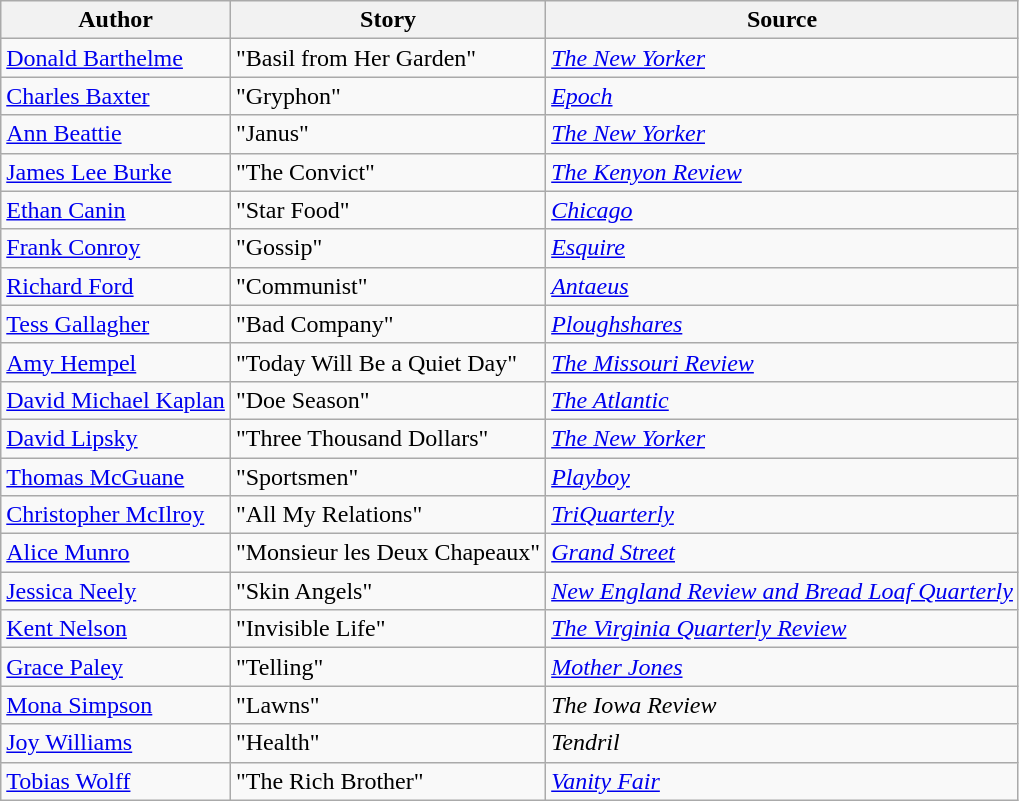<table class="wikitable">
<tr>
<th>Author</th>
<th>Story</th>
<th>Source</th>
</tr>
<tr>
<td><a href='#'>Donald Barthelme</a></td>
<td>"Basil from Her Garden"</td>
<td><em><a href='#'>The New Yorker</a></em></td>
</tr>
<tr>
<td><a href='#'>Charles Baxter</a></td>
<td>"Gryphon"</td>
<td><em><a href='#'>Epoch</a></em></td>
</tr>
<tr>
<td><a href='#'>Ann Beattie</a></td>
<td>"Janus"</td>
<td><em><a href='#'>The New Yorker</a></em></td>
</tr>
<tr>
<td><a href='#'>James Lee Burke</a></td>
<td>"The Convict"</td>
<td><em><a href='#'>The Kenyon Review</a></em></td>
</tr>
<tr>
<td><a href='#'>Ethan Canin</a></td>
<td>"Star Food"</td>
<td><em><a href='#'>Chicago</a></em></td>
</tr>
<tr>
<td><a href='#'>Frank Conroy</a></td>
<td>"Gossip"</td>
<td><em><a href='#'>Esquire</a></em></td>
</tr>
<tr>
<td><a href='#'>Richard Ford</a></td>
<td>"Communist"</td>
<td><em><a href='#'>Antaeus</a></em></td>
</tr>
<tr>
<td><a href='#'>Tess Gallagher</a></td>
<td>"Bad Company"</td>
<td><em><a href='#'>Ploughshares</a></em></td>
</tr>
<tr>
<td><a href='#'>Amy Hempel</a></td>
<td>"Today Will Be a Quiet Day"</td>
<td><em><a href='#'>The Missouri Review</a></em></td>
</tr>
<tr>
<td><a href='#'>David Michael Kaplan</a></td>
<td>"Doe Season"</td>
<td><em><a href='#'>The Atlantic</a></em></td>
</tr>
<tr>
<td><a href='#'>David Lipsky</a></td>
<td>"Three Thousand Dollars"</td>
<td><em><a href='#'>The New Yorker</a></em></td>
</tr>
<tr>
<td><a href='#'>Thomas McGuane</a></td>
<td>"Sportsmen"</td>
<td><em><a href='#'>Playboy</a></em></td>
</tr>
<tr>
<td><a href='#'>Christopher McIlroy</a></td>
<td>"All My Relations"</td>
<td><em><a href='#'>TriQuarterly</a></em></td>
</tr>
<tr>
<td><a href='#'>Alice Munro</a></td>
<td>"Monsieur les Deux Chapeaux"</td>
<td><em><a href='#'>Grand Street</a></em></td>
</tr>
<tr>
<td><a href='#'>Jessica Neely</a></td>
<td>"Skin Angels"</td>
<td><em><a href='#'>New England Review and Bread Loaf Quarterly</a></em></td>
</tr>
<tr>
<td><a href='#'>Kent Nelson</a></td>
<td>"Invisible Life"</td>
<td><em><a href='#'>The Virginia Quarterly Review</a></em></td>
</tr>
<tr>
<td><a href='#'>Grace Paley</a></td>
<td>"Telling"</td>
<td><em><a href='#'>Mother Jones</a></em></td>
</tr>
<tr>
<td><a href='#'>Mona Simpson</a></td>
<td>"Lawns"</td>
<td><em>The Iowa Review</em></td>
</tr>
<tr>
<td><a href='#'>Joy Williams</a></td>
<td>"Health"</td>
<td><em>Tendril</em></td>
</tr>
<tr>
<td><a href='#'>Tobias Wolff</a></td>
<td>"The Rich Brother"</td>
<td><em><a href='#'>Vanity Fair</a></em></td>
</tr>
</table>
